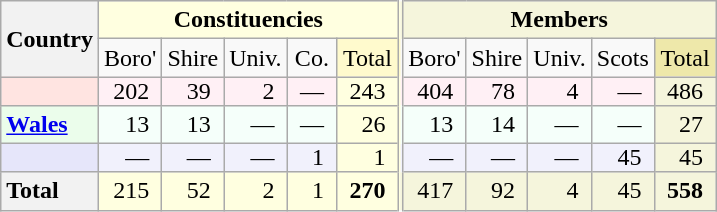<table class="wikitable">
<tr>
<th scope="col" rowspan="2">Country</th>
<th scope="col" colspan="5" style="background:lightyellow; border-right: 4px double #aaa;">Constituencies</th>
<th scope="col" colspan="5" style="background:beige">Members</th>
</tr>
<tr style="text-align:center">
<td scope="col" title="Borough constituencies">Boro'</td>
<td scope="col" title="County constituencies">Shire</td>
<td scope="col" title="University constituencies">Univ.</td>
<td scope="col" title="Co-optive constituencies">Co.</td>
<td scope="col" title="Total constituencies" style="background: LemonChiffon; border-right: 4px double #aaa;">Total</td>
<td scope="col" title="Borough members">Boro'</td>
<td scope="col" title="County members">Shire</td>
<td scope="col" title="University members">Univ.</td>
<td scope="col" title="Co-opted members">Scots</td>
<td scope="col" title="Total members" style="background:PaleGoldenrod">Total</td>
</tr>
<tr style="background:lavenderblush">
<th scope="row" style="text-align: left; background:mistyrose"></th>
<td style="text-align: right; padding: 0 0.5em;">202</td>
<td style="text-align: right; padding: 0 0.5em;">39</td>
<td style="text-align: right; padding: 0 0.5em;">2</td>
<td style="text-align: right; padding: 0 0.5em;">—</td>
<td style="text-align: right; padding: 0 0.5em; background-color: lightyellow; border-right: 4px double #aaa;">243</td>
<td style="text-align: right; padding: 0 0.5em;">404</td>
<td style="text-align: right; padding: 0 0.5em;">78</td>
<td style="text-align: right; padding: 0 0.5em;">4</td>
<td style="text-align: right; padding: 0 0.5em;">—</td>
<td style="text-align: right; padding: 0 0.5em; background-color: beige">486</td>
</tr>
<tr style="background:mintcream">
<th scope="row" style="text-align: left; background:#eBfDeB"><a href='#'>Wales</a></th>
<td style="text-align: right; padding: 0 0.5em;">13</td>
<td style="text-align: right; padding: 0 0.5em;">13</td>
<td style="text-align: right; padding: 0 0.5em;">—</td>
<td style="text-align: right; padding: 0 0.5em;">—</td>
<td style="text-align: right; padding: 0 0.5em; background-color: lightyellow; border-right: 4px double #aaa;">26</td>
<td style="text-align: right; padding: 0 0.5em;">13</td>
<td style="text-align: right; padding: 0 0.5em;">14</td>
<td style="text-align: right; padding: 0 0.5em;">—</td>
<td style="text-align: right; padding: 0 0.5em;">—</td>
<td style="text-align: right; padding: 0 0.5em; background-color: beige">27</td>
</tr>
<tr style="background:#f1f1fC">
<th scope="row" style="text-align: left; background:lavender"></th>
<td style="text-align: right; padding: 0 0.5em;">—</td>
<td style="text-align: right; padding: 0 0.5em;">—</td>
<td style="text-align: right; padding: 0 0.5em;">—</td>
<td style="text-align: right; padding: 0 0.5em;">1</td>
<td style="text-align: right; padding: 0 0.5em; background-color: lightyellow; border-right: 4px double #aaa;">1</td>
<td style="text-align: right; padding: 0 0.5em;">—</td>
<td style="text-align: right; padding: 0 0.5em;">—</td>
<td style="text-align: right; padding: 0 0.5em;">—</td>
<td style="text-align: right; padding: 0 0.5em;">45</td>
<td style="text-align: right; padding: 0 0.5em; background-color: beige">45</td>
</tr>
<tr style="background-color: #f2f2f2;">
<th scope="row" style="text-align: left;">Total </th>
<td style="text-align: right; background:lightyellow; padding: 0 0.5em;">215</td>
<td style="text-align: right; background:LightYellow; padding: 0 0.5em;">52</td>
<td style="text-align: right; background:LightYellow; padding: 0 0.5em;">2</td>
<td style="text-align: right; background:LightYellow; padding: 0 0.5em;">1</td>
<td style="text-align: right; padding: 0 0.5em; background: LightYellow; border-right: 4px double #aaa;"><strong>270</strong></td>
<td style="text-align: right; background:Beige; padding: 0 0.5em;">417</td>
<td style="text-align: right; background:Beige; padding: 0 0.5em;">92</td>
<td style="text-align: right; background:Beige; padding: 0 0.5em;">4</td>
<td style="text-align: right; background:Beige; padding: 0 0.5em;">45</td>
<td style="text-align: right; padding: 0 0.5em; background-color: Beige;"><strong>558</strong></td>
</tr>
</table>
